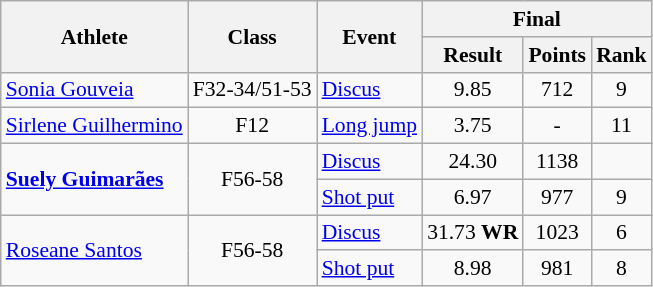<table class=wikitable style="font-size:90%">
<tr>
<th rowspan="2">Athlete</th>
<th rowspan="2">Class</th>
<th rowspan="2">Event</th>
<th colspan="3">Final</th>
</tr>
<tr>
<th>Result</th>
<th>Points</th>
<th>Rank</th>
</tr>
<tr>
<td><a href='#'>Sonia Gouveia</a></td>
<td style="text-align:center;">F32-34/51-53</td>
<td><a href='#'>Discus</a></td>
<td style="text-align:center;">9.85</td>
<td style="text-align:center;">712</td>
<td style="text-align:center;">9</td>
</tr>
<tr>
<td><a href='#'>Sirlene Guilhermino</a></td>
<td style="text-align:center;">F12</td>
<td><a href='#'>Long jump</a></td>
<td style="text-align:center;">3.75</td>
<td style="text-align:center;">-</td>
<td style="text-align:center;">11</td>
</tr>
<tr>
<td rowspan="2"><strong><a href='#'>Suely Guimarães</a></strong></td>
<td rowspan="2" style="text-align:center;">F56-58</td>
<td><a href='#'>Discus</a></td>
<td style="text-align:center;">24.30</td>
<td style="text-align:center;">1138</td>
<td style="text-align:center;"></td>
</tr>
<tr>
<td><a href='#'>Shot put</a></td>
<td style="text-align:center;">6.97</td>
<td style="text-align:center;">977</td>
<td style="text-align:center;">9</td>
</tr>
<tr>
<td rowspan="2"><a href='#'>Roseane Santos</a></td>
<td rowspan="2" style="text-align:center;">F56-58</td>
<td><a href='#'>Discus</a></td>
<td style="text-align:center;">31.73 <strong>WR</strong></td>
<td style="text-align:center;">1023</td>
<td style="text-align:center;">6</td>
</tr>
<tr>
<td><a href='#'>Shot put</a></td>
<td style="text-align:center;">8.98</td>
<td style="text-align:center;">981</td>
<td style="text-align:center;">8</td>
</tr>
</table>
